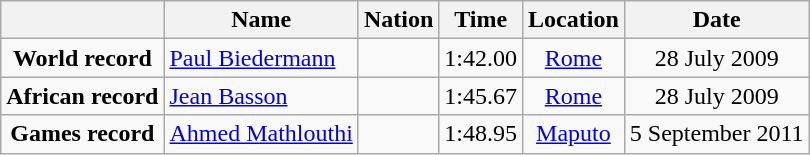<table class=wikitable style=text-align:center>
<tr>
<th></th>
<th>Name</th>
<th>Nation</th>
<th>Time</th>
<th>Location</th>
<th>Date</th>
</tr>
<tr>
<td><strong>World record</strong></td>
<td align=left><a href='#'>Paul Biedermann</a></td>
<td align=left></td>
<td align=left>1:42.00</td>
<td><a href='#'>Rome</a></td>
<td>28 July 2009</td>
</tr>
<tr>
<td><strong>African record</strong></td>
<td align=left><a href='#'>Jean Basson</a></td>
<td align=left></td>
<td align=left>1:45.67</td>
<td><a href='#'>Rome</a></td>
<td>28 July 2009</td>
</tr>
<tr>
<td><strong>Games record</strong></td>
<td align=left><a href='#'>Ahmed Mathlouthi</a></td>
<td align=left></td>
<td align=left>1:48.95</td>
<td><a href='#'>Maputo</a></td>
<td>5 September 2011</td>
</tr>
</table>
